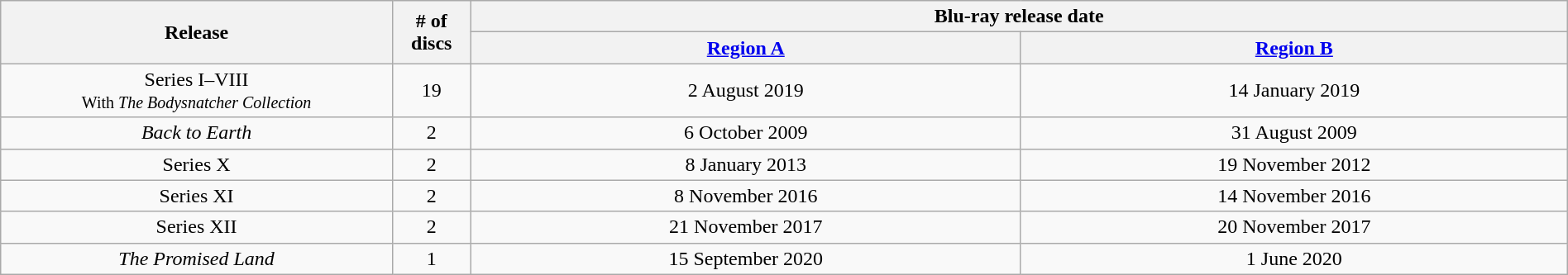<table class="wikitable" style="width:100%; text-align:center;">
<tr>
<th rowspan="2" width="25%">Release</th>
<th rowspan="2" width="5%"># of discs</th>
<th colspan="2">Blu-ray release date</th>
</tr>
<tr>
<th><a href='#'>Region A</a></th>
<th><a href='#'>Region B</a></th>
</tr>
<tr>
<td>Series I–VIII<br><small> With <em>The Bodysnatcher Collection</em></small></td>
<td>19</td>
<td>2 August 2019</td>
<td>14 January 2019</td>
</tr>
<tr>
<td><em>Back to Earth</em></td>
<td>2</td>
<td>6 October 2009</td>
<td>31 August 2009</td>
</tr>
<tr>
<td>Series X</td>
<td>2</td>
<td>8 January 2013</td>
<td>19 November 2012</td>
</tr>
<tr>
<td>Series XI</td>
<td>2</td>
<td>8 November 2016</td>
<td>14 November 2016</td>
</tr>
<tr>
<td>Series XII</td>
<td>2</td>
<td>21 November 2017</td>
<td>20 November 2017</td>
</tr>
<tr>
<td><em>The Promised Land</em></td>
<td>1</td>
<td>15 September 2020</td>
<td>1 June 2020</td>
</tr>
</table>
